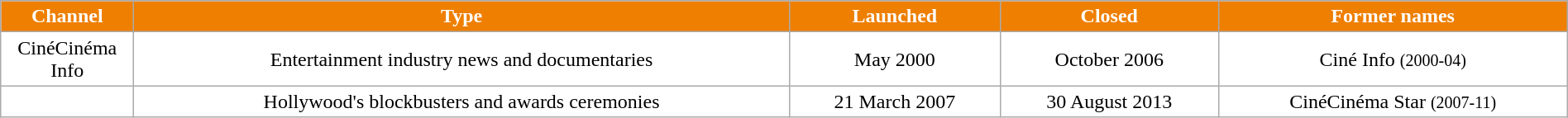<table class="wikitable" width="100%" style="background-color: #FFFFFF; text-align: center;">
<tr style="color:white;">
<th style="background-color: #EE7F01">Channel</th>
<th style="background-color: #EE7F01">Type</th>
<th style="background-color: #EE7F01">Launched</th>
<th style="background-color: #EE7F01">Closed</th>
<th style="background-color: #EE7F01">Former names</th>
</tr>
<tr>
<td>CinéCinéma Info</td>
<td>Entertainment industry news and documentaries</td>
<td>May 2000</td>
<td>October 2006</td>
<td>Ciné Info <small>(2000-04)</small></td>
</tr>
<tr>
<td width="100" align="center"></td>
<td>Hollywood's blockbusters and awards ceremonies</td>
<td>21 March 2007</td>
<td>30 August 2013</td>
<td>CinéCinéma Star <small>(2007-11)</small></td>
</tr>
</table>
